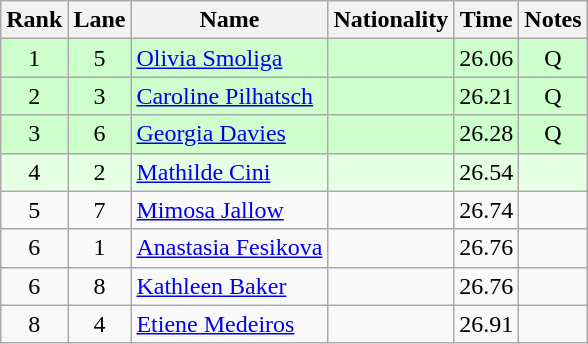<table class="wikitable sortable" style="text-align:center">
<tr>
<th>Rank</th>
<th>Lane</th>
<th>Name</th>
<th>Nationality</th>
<th>Time</th>
<th>Notes</th>
</tr>
<tr bgcolor=ccffcc>
<td>1</td>
<td>5</td>
<td align=left><a href='#'>Olivia Smoliga</a></td>
<td align=left></td>
<td>26.06</td>
<td>Q</td>
</tr>
<tr bgcolor=ccffcc>
<td>2</td>
<td>3</td>
<td align=left><a href='#'>Caroline Pilhatsch</a></td>
<td align=left></td>
<td>26.21</td>
<td>Q</td>
</tr>
<tr bgcolor=ccffcc>
<td>3</td>
<td>6</td>
<td align=left><a href='#'>Georgia Davies</a></td>
<td align=left></td>
<td>26.28</td>
<td>Q</td>
</tr>
<tr bgcolor=e5ffe5>
<td>4</td>
<td>2</td>
<td align=left><a href='#'>Mathilde Cini</a></td>
<td align=left></td>
<td>26.54</td>
<td></td>
</tr>
<tr>
<td>5</td>
<td>7</td>
<td align=left><a href='#'>Mimosa Jallow</a></td>
<td align=left></td>
<td>26.74</td>
<td></td>
</tr>
<tr>
<td>6</td>
<td>1</td>
<td align=left><a href='#'>Anastasia Fesikova</a></td>
<td align=left></td>
<td>26.76</td>
<td></td>
</tr>
<tr>
<td>6</td>
<td>8</td>
<td align=left><a href='#'>Kathleen Baker</a></td>
<td align=left></td>
<td>26.76</td>
<td></td>
</tr>
<tr>
<td>8</td>
<td>4</td>
<td align=left><a href='#'>Etiene Medeiros</a></td>
<td align=left></td>
<td>26.91</td>
<td></td>
</tr>
</table>
